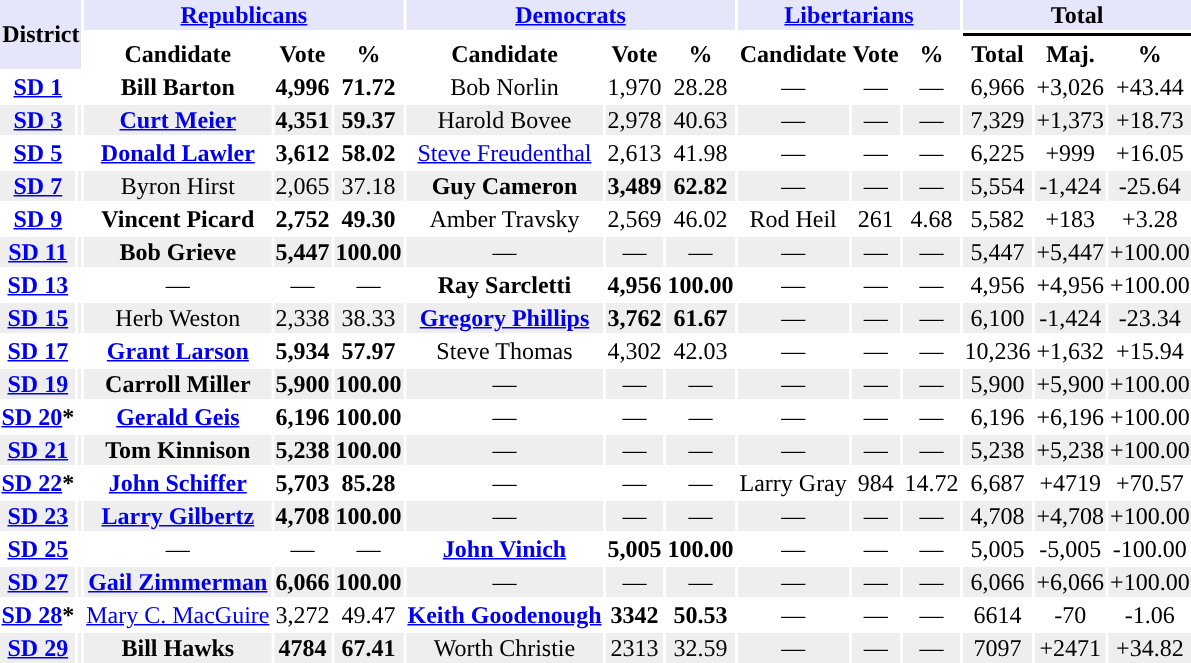<table class="toccolours sortable" style="text-align:center;">
<tr style="background:lavender">
<th rowspan="3" colspan="2">District</th>
<th colspan=3><a href='#'>Republicans</a></th>
<th colspan=3><a href='#'>Democrats</a></th>
<th colspan=3><a href='#'>Libertarians</a></th>
<th colspan=3>Total</th>
</tr>
<tr>
<th colspan=3 style="background-color:"></th>
<th colspan=3 style="background-color:"></th>
<th colspan=3 style="background-color:"></th>
<th colspan=3 style="background-color:#000000"></th>
</tr>
<tr>
<th align="center">Candidate</th>
<th align="center">Vote</th>
<th align="center">%</th>
<th align="center">Candidate</th>
<th align="center">Vote</th>
<th align="center">%</th>
<th align="center">Candidate</th>
<th align="center">Vote</th>
<th align="center">%</th>
<th align="center">Total</th>
<th align="center">Maj.</th>
<th align="center">%</th>
</tr>
<tr>
<th><a href='#'>SD 1</a></th>
<td style="background-color:"></td>
<td><strong>Bill Barton</strong></td>
<td><strong>4,996</strong></td>
<td><strong>71.72</strong></td>
<td>Bob Norlin</td>
<td>1,970</td>
<td>28.28</td>
<td>—</td>
<td>—</td>
<td>—</td>
<td>6,966</td>
<td>+3,026</td>
<td>+43.44</td>
</tr>
<tr style="background:#EEEEEE;">
<th><a href='#'>SD 3</a></th>
<td style="background-color:"></td>
<td><strong><a href='#'>Curt Meier</a></strong></td>
<td><strong>4,351</strong></td>
<td><strong>59.37</strong></td>
<td>Harold Bovee</td>
<td>2,978</td>
<td>40.63</td>
<td>—</td>
<td>—</td>
<td>—</td>
<td>7,329</td>
<td>+1,373</td>
<td>+18.73</td>
</tr>
<tr>
<th><a href='#'>SD 5</a></th>
<td style="background-color:"></td>
<td><strong><a href='#'>Donald Lawler</a></strong></td>
<td><strong>3,612</strong></td>
<td><strong>58.02</strong></td>
<td><a href='#'>Steve Freudenthal</a></td>
<td>2,613</td>
<td>41.98</td>
<td>—</td>
<td>—</td>
<td>—</td>
<td>6,225</td>
<td>+999</td>
<td>+16.05</td>
</tr>
<tr style="background:#EEEEEE;">
<th><a href='#'>SD 7</a></th>
<td style="background-color:"></td>
<td>Byron Hirst</td>
<td>2,065</td>
<td>37.18</td>
<td><strong>Guy Cameron</strong></td>
<td><strong>3,489</strong></td>
<td><strong>62.82</strong></td>
<td>—</td>
<td>—</td>
<td>—</td>
<td>5,554</td>
<td>-1,424</td>
<td>-25.64</td>
</tr>
<tr>
<th><a href='#'>SD 9</a></th>
<td style="background-color:"></td>
<td><strong>Vincent Picard</strong></td>
<td><strong>2,752</strong></td>
<td><strong>49.30</strong></td>
<td>Amber Travsky</td>
<td>2,569</td>
<td>46.02</td>
<td>Rod Heil</td>
<td>261</td>
<td>4.68</td>
<td>5,582</td>
<td>+183</td>
<td>+3.28</td>
</tr>
<tr style="background:#EEEEEE;">
<th><a href='#'>SD 11</a></th>
<td style="background-color:"></td>
<td><strong>Bob Grieve</strong></td>
<td><strong>5,447</strong></td>
<td><strong>100.00</strong></td>
<td>—</td>
<td>—</td>
<td>—</td>
<td>—</td>
<td>—</td>
<td>—</td>
<td>5,447</td>
<td>+5,447</td>
<td>+100.00</td>
</tr>
<tr>
<th><a href='#'>SD 13</a></th>
<td style="background-color:"></td>
<td>—</td>
<td>—</td>
<td>—</td>
<td><strong>Ray Sarcletti</strong></td>
<td><strong>4,956</strong></td>
<td><strong>100.00</strong></td>
<td>—</td>
<td>—</td>
<td>—</td>
<td>4,956</td>
<td>+4,956</td>
<td>+100.00</td>
</tr>
<tr style="background:#EEEEEE;">
<th><a href='#'>SD 15</a></th>
<td style="background-color:"></td>
<td>Herb Weston</td>
<td>2,338</td>
<td>38.33</td>
<td><strong><a href='#'>Gregory Phillips</a></strong></td>
<td><strong>3,762</strong></td>
<td><strong>61.67</strong></td>
<td>—</td>
<td>—</td>
<td>—</td>
<td>6,100</td>
<td>-1,424</td>
<td>-23.34</td>
</tr>
<tr>
<th><a href='#'>SD 17</a></th>
<td style="background-color:"></td>
<td><strong><a href='#'>Grant Larson</a></strong></td>
<td><strong>5,934</strong></td>
<td><strong> 57.97</strong></td>
<td>Steve Thomas</td>
<td>4,302</td>
<td>42.03</td>
<td>—</td>
<td>—</td>
<td>—</td>
<td>10,236</td>
<td>+1,632</td>
<td>+15.94</td>
</tr>
<tr style="background:#EEEEEE;">
<th><a href='#'>SD 19</a></th>
<td style="background-color:"></td>
<td><strong>Carroll Miller</strong></td>
<td><strong>5,900</strong></td>
<td><strong>100.00</strong></td>
<td>—</td>
<td>—</td>
<td>—</td>
<td>—</td>
<td>—</td>
<td>—</td>
<td>5,900</td>
<td>+5,900</td>
<td>+100.00</td>
</tr>
<tr>
<th><a href='#'>SD 20</a>*</th>
<td style="background-color:"></td>
<td><strong><a href='#'>Gerald Geis</a></strong></td>
<td><strong>6,196</strong></td>
<td><strong>100.00</strong></td>
<td>—</td>
<td>—</td>
<td>—</td>
<td>—</td>
<td>—</td>
<td>—</td>
<td>6,196</td>
<td>+6,196</td>
<td>+100.00</td>
</tr>
<tr style="background:#EEEEEE;">
<th><a href='#'>SD 21</a></th>
<td style="background-color:"></td>
<td><strong>Tom Kinnison</strong></td>
<td><strong>5,238</strong></td>
<td><strong>100.00</strong></td>
<td>—</td>
<td>—</td>
<td>—</td>
<td>—</td>
<td>—</td>
<td>—</td>
<td>5,238</td>
<td>+5,238</td>
<td>+100.00</td>
</tr>
<tr>
<th><a href='#'>SD 22</a>*</th>
<td style="background-color:"></td>
<td><strong><a href='#'>John Schiffer</a></strong></td>
<td><strong>5,703</strong></td>
<td><strong>85.28</strong></td>
<td>—</td>
<td>—</td>
<td>—</td>
<td>Larry Gray</td>
<td>984</td>
<td>14.72</td>
<td>6,687</td>
<td>+4719</td>
<td>+70.57</td>
</tr>
<tr style="background:#EEEEEE;">
<th><a href='#'>SD 23</a></th>
<td style="background-color:"></td>
<td><strong><a href='#'>Larry Gilbertz</a></strong></td>
<td><strong>4,708</strong></td>
<td><strong>100.00</strong></td>
<td>—</td>
<td>—</td>
<td>—</td>
<td>—</td>
<td>—</td>
<td>—</td>
<td>4,708</td>
<td>+4,708</td>
<td>+100.00</td>
</tr>
<tr>
<th><a href='#'>SD 25</a></th>
<td style="background-color:"></td>
<td>—</td>
<td>—</td>
<td>—</td>
<td><strong><a href='#'>John Vinich</a></strong></td>
<td><strong>5,005</strong></td>
<td><strong>100.00</strong></td>
<td>—</td>
<td>—</td>
<td>—</td>
<td>5,005</td>
<td>-5,005</td>
<td>-100.00</td>
</tr>
<tr style="background:#EEEEEE;">
<th><a href='#'>SD 27</a></th>
<td style="background-color:"></td>
<td><strong><a href='#'>Gail Zimmerman</a></strong></td>
<td><strong>6,066</strong></td>
<td><strong>100.00</strong></td>
<td>—</td>
<td>—</td>
<td>—</td>
<td>—</td>
<td>—</td>
<td>—</td>
<td>6,066</td>
<td>+6,066</td>
<td>+100.00</td>
</tr>
<tr>
<th><a href='#'>SD 28</a>*</th>
<td style="background-color:"></td>
<td><a href='#'>Mary C. MacGuire</a></td>
<td>3,272</td>
<td>49.47</td>
<td><strong><a href='#'>Keith Goodenough</a></strong></td>
<td><strong>3342</strong></td>
<td><strong>50.53</strong></td>
<td>—</td>
<td>—</td>
<td>—</td>
<td>6614</td>
<td>-70</td>
<td>-1.06</td>
</tr>
<tr style="background:#EEEEEE;">
<th><a href='#'>SD 29</a></th>
<td style="background-color:"></td>
<td><strong>Bill Hawks</strong></td>
<td><strong>4784</strong></td>
<td><strong>67.41</strong></td>
<td>Worth Christie</td>
<td>2313</td>
<td>32.59</td>
<td>—</td>
<td>—</td>
<td>—</td>
<td>7097</td>
<td>+2471</td>
<td>+34.82</td>
</tr>
<tr>
</tr>
</table>
